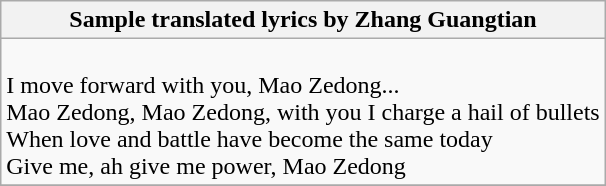<table class="wikitable">
<tr>
<th>Sample translated lyrics by Zhang Guangtian</th>
</tr>
<tr valign=top>
<td><br>I move forward with you, Mao Zedong...<br>
Mao Zedong, Mao Zedong, with you I charge a hail of bullets<br>
When love and battle have become the same today<br>
Give me, ah give me power, Mao Zedong<br></td>
</tr>
<tr>
</tr>
</table>
